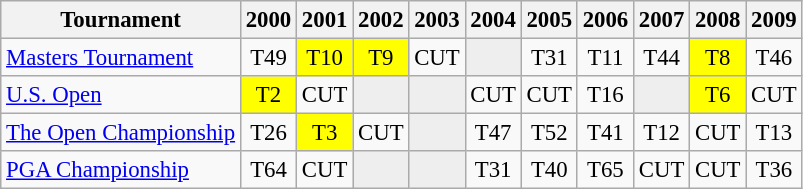<table class="wikitable" style="font-size:95%;text-align:center;">
<tr>
<th>Tournament</th>
<th>2000</th>
<th>2001</th>
<th>2002</th>
<th>2003</th>
<th>2004</th>
<th>2005</th>
<th>2006</th>
<th>2007</th>
<th>2008</th>
<th>2009</th>
</tr>
<tr>
<td align=left><a href='#'>Masters Tournament</a></td>
<td>T49</td>
<td style="background:yellow;">T10</td>
<td style="background:yellow;">T9</td>
<td>CUT</td>
<td style="background:#eeeeee;"></td>
<td>T31</td>
<td>T11</td>
<td>T44</td>
<td style="background:yellow;">T8</td>
<td>T46</td>
</tr>
<tr>
<td align=left><a href='#'>U.S. Open</a></td>
<td style="background:yellow;">T2</td>
<td>CUT</td>
<td style="background:#eeeeee;"></td>
<td style="background:#eeeeee;"></td>
<td>CUT</td>
<td>CUT</td>
<td>T16</td>
<td style="background:#eeeeee;"></td>
<td style="background:yellow;">T6</td>
<td>CUT</td>
</tr>
<tr>
<td align=left><a href='#'>The Open Championship</a></td>
<td>T26</td>
<td style="background:yellow;">T3</td>
<td>CUT</td>
<td style="background:#eeeeee;"></td>
<td>T47</td>
<td>T52</td>
<td>T41</td>
<td>T12</td>
<td>CUT</td>
<td>T13</td>
</tr>
<tr>
<td align=left><a href='#'>PGA Championship</a></td>
<td>T64</td>
<td>CUT</td>
<td style="background:#eeeeee;"></td>
<td style="background:#eeeeee;"></td>
<td>T31</td>
<td>T40</td>
<td>T65</td>
<td>CUT</td>
<td>CUT</td>
<td>T36</td>
</tr>
</table>
